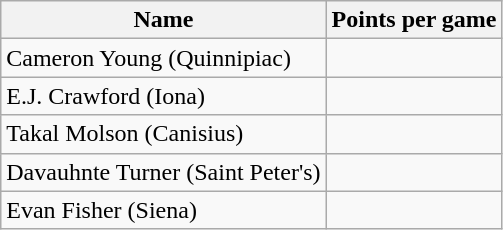<table class="wikitable">
<tr>
<th>Name</th>
<th>Points per game</th>
</tr>
<tr>
<td>Cameron Young (Quinnipiac)</td>
<td></td>
</tr>
<tr>
<td>E.J. Crawford (Iona)</td>
<td></td>
</tr>
<tr>
<td>Takal Molson (Canisius)</td>
<td></td>
</tr>
<tr>
<td>Davauhnte Turner (Saint Peter's)</td>
<td></td>
</tr>
<tr>
<td>Evan Fisher (Siena)</td>
<td></td>
</tr>
</table>
